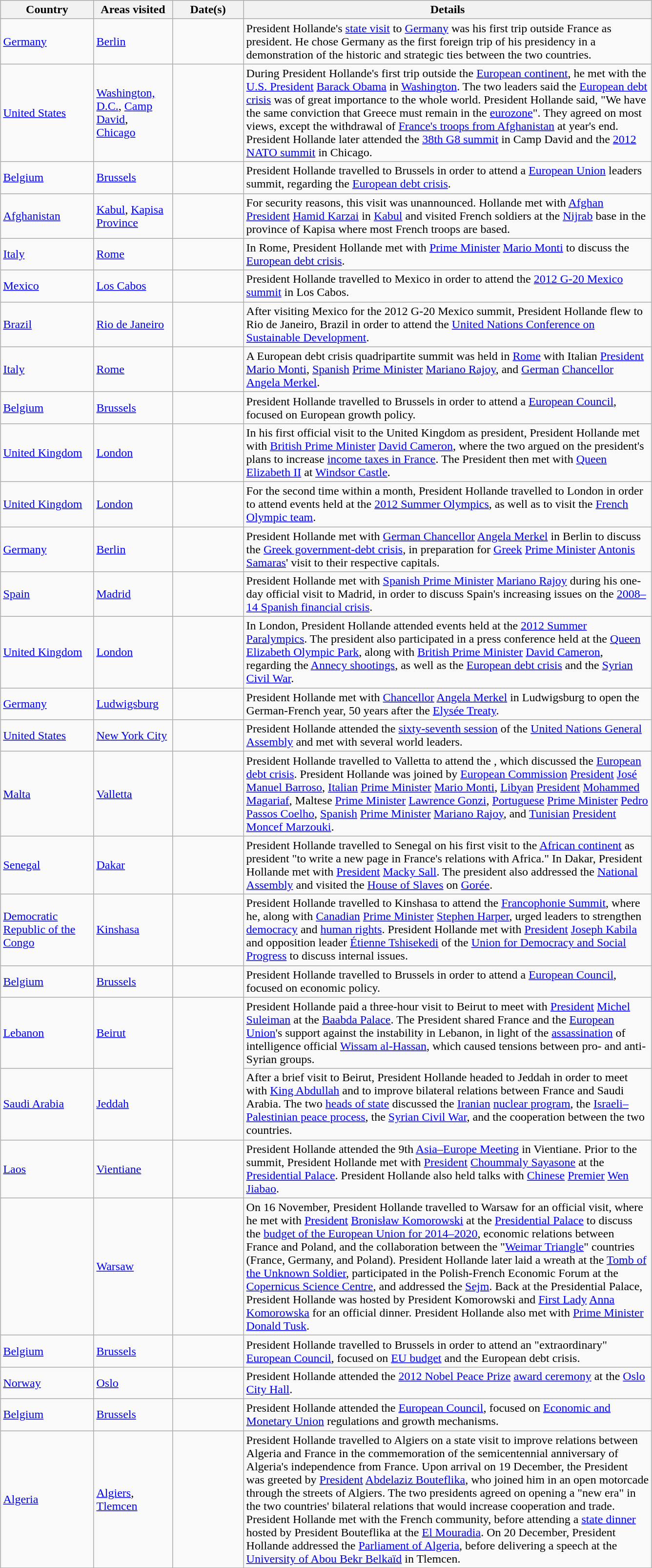<table class="wikitable sortable outercollapse" style="margin: 1em auto 1em auto">
<tr>
<th width=120>Country</th>
<th width=100>Areas visited</th>
<th width=90>Date(s)</th>
<th width=550>Details</th>
</tr>
<tr>
<td> <a href='#'>Germany</a></td>
<td><a href='#'>Berlin</a></td>
<td></td>
<td>President Hollande's <a href='#'>state visit</a> to <a href='#'>Germany</a> was his first trip outside France as president. He chose Germany as the first foreign trip of his presidency in a demonstration of the historic and strategic ties between the two countries.</td>
</tr>
<tr>
<td> <a href='#'>United States</a></td>
<td><a href='#'>Washington, D.C.</a>, <a href='#'>Camp David</a>, <a href='#'>Chicago</a></td>
<td></td>
<td>During President Hollande's first trip outside the <a href='#'>European continent</a>, he met with the <a href='#'>U.S. President</a> <a href='#'>Barack Obama</a> in <a href='#'>Washington</a>. The two leaders said the <a href='#'>European debt crisis</a> was of great importance to the whole world. President Hollande said, "We have the same conviction that Greece must remain in the <a href='#'>eurozone</a>". They agreed on most views, except the withdrawal of <a href='#'>France's troops from Afghanistan</a> at year's end. President Hollande later attended the <a href='#'>38th G8 summit</a> in Camp David and the <a href='#'>2012 NATO summit</a> in Chicago.</td>
</tr>
<tr>
<td> <a href='#'>Belgium</a></td>
<td><a href='#'>Brussels</a></td>
<td></td>
<td>President Hollande travelled to Brussels in order to attend a <a href='#'>European Union</a> leaders summit, regarding the <a href='#'>European debt crisis</a>.</td>
</tr>
<tr>
<td> <a href='#'>Afghanistan</a></td>
<td><a href='#'>Kabul</a>, <a href='#'>Kapisa Province</a></td>
<td></td>
<td>For security reasons, this visit was unannounced. Hollande met with <a href='#'>Afghan President</a> <a href='#'>Hamid Karzai</a> in <a href='#'>Kabul</a> and visited French soldiers at the <a href='#'>Nijrab</a> base in the province of Kapisa where most French troops are based.</td>
</tr>
<tr>
<td> <a href='#'>Italy</a></td>
<td><a href='#'>Rome</a></td>
<td></td>
<td>In Rome, President Hollande met with <a href='#'>Prime Minister</a> <a href='#'>Mario Monti</a> to discuss the <a href='#'>European debt crisis</a>.</td>
</tr>
<tr>
<td> <a href='#'>Mexico</a></td>
<td><a href='#'>Los Cabos</a></td>
<td></td>
<td>President Hollande travelled to Mexico in order to attend the <a href='#'>2012 G-20 Mexico summit</a> in Los Cabos.</td>
</tr>
<tr>
<td> <a href='#'>Brazil</a></td>
<td><a href='#'>Rio de Janeiro</a></td>
<td></td>
<td>After visiting Mexico for the 2012 G-20 Mexico summit, President Hollande flew to Rio de Janeiro, Brazil in order to attend the <a href='#'>United Nations Conference on Sustainable Development</a>.</td>
</tr>
<tr>
<td> <a href='#'>Italy</a></td>
<td><a href='#'>Rome</a></td>
<td></td>
<td>A European debt crisis quadripartite summit was held in <a href='#'>Rome</a> with Italian <a href='#'>President</a> <a href='#'>Mario Monti</a>, <a href='#'>Spanish</a> <a href='#'>Prime Minister</a> <a href='#'>Mariano Rajoy</a>, and <a href='#'>German</a> <a href='#'>Chancellor</a> <a href='#'>Angela Merkel</a>.</td>
</tr>
<tr>
<td> <a href='#'>Belgium</a></td>
<td><a href='#'>Brussels</a></td>
<td></td>
<td>President Hollande travelled to Brussels in order to attend a <a href='#'>European Council</a>, focused on European growth policy.</td>
</tr>
<tr>
<td> <a href='#'>United Kingdom</a></td>
<td><a href='#'>London</a></td>
<td></td>
<td>In his first official visit to the United Kingdom as president, President Hollande met with <a href='#'>British Prime Minister</a> <a href='#'>David Cameron</a>, where the two argued on the president's plans to increase <a href='#'>income taxes in France</a>. The President then met with <a href='#'>Queen Elizabeth II</a> at <a href='#'>Windsor Castle</a>.</td>
</tr>
<tr>
<td> <a href='#'>United Kingdom</a></td>
<td><a href='#'>London</a></td>
<td></td>
<td>For the second time within a month, President Hollande travelled to London in order to attend events held at the <a href='#'>2012 Summer Olympics</a>, as well as to visit the <a href='#'>French Olympic team</a>.</td>
</tr>
<tr>
<td> <a href='#'>Germany</a></td>
<td><a href='#'>Berlin</a></td>
<td></td>
<td>President Hollande met with <a href='#'>German Chancellor</a> <a href='#'>Angela Merkel</a> in Berlin to discuss the <a href='#'>Greek government-debt crisis</a>, in preparation for <a href='#'>Greek</a> <a href='#'>Prime Minister</a> <a href='#'>Antonis Samaras</a>' visit to their respective capitals.</td>
</tr>
<tr>
<td> <a href='#'>Spain</a></td>
<td><a href='#'>Madrid</a></td>
<td></td>
<td>President Hollande met with <a href='#'>Spanish Prime Minister</a> <a href='#'>Mariano Rajoy</a> during his one-day official visit to Madrid, in order to discuss Spain's increasing issues on the <a href='#'>2008–14 Spanish financial crisis</a>.</td>
</tr>
<tr>
<td> <a href='#'>United Kingdom</a></td>
<td><a href='#'>London</a></td>
<td></td>
<td>In London, President Hollande attended events held at the <a href='#'>2012 Summer Paralympics</a>. The president also participated in a press conference held at the <a href='#'>Queen Elizabeth Olympic Park</a>, along with <a href='#'>British Prime Minister</a> <a href='#'>David Cameron</a>, regarding the <a href='#'>Annecy shootings</a>, as well as the <a href='#'>European debt crisis</a> and the <a href='#'>Syrian Civil War</a>.</td>
</tr>
<tr>
<td> <a href='#'>Germany</a></td>
<td><a href='#'>Ludwigsburg</a></td>
<td></td>
<td>President Hollande met with <a href='#'>Chancellor</a> <a href='#'>Angela Merkel</a> in Ludwigsburg to open the German-French year, 50 years after the <a href='#'>Elysée Treaty</a>.</td>
</tr>
<tr>
<td> <a href='#'>United States</a></td>
<td><a href='#'>New York City</a></td>
<td></td>
<td>President Hollande attended the <a href='#'>sixty-seventh session</a> of the <a href='#'>United Nations General Assembly</a> and met with several world leaders.</td>
</tr>
<tr>
<td> <a href='#'>Malta</a></td>
<td><a href='#'>Valletta</a></td>
<td></td>
<td>President Hollande travelled to Valletta to attend the , which discussed the <a href='#'>European debt crisis</a>. President Hollande was joined by <a href='#'>European Commission</a> <a href='#'>President</a> <a href='#'>José Manuel Barroso</a>, <a href='#'>Italian</a> <a href='#'>Prime Minister</a> <a href='#'>Mario Monti</a>, <a href='#'>Libyan</a> <a href='#'>President</a> <a href='#'>Mohammed Magariaf</a>, Maltese <a href='#'>Prime Minister</a> <a href='#'>Lawrence Gonzi</a>, <a href='#'>Portuguese</a> <a href='#'>Prime Minister</a> <a href='#'>Pedro Passos Coelho</a>, <a href='#'>Spanish</a> <a href='#'>Prime Minister</a> <a href='#'>Mariano Rajoy</a>, and <a href='#'>Tunisian</a> <a href='#'>President</a> <a href='#'>Moncef Marzouki</a>.</td>
</tr>
<tr>
<td> <a href='#'>Senegal</a></td>
<td><a href='#'>Dakar</a></td>
<td></td>
<td>President Hollande travelled to Senegal on his first visit to the <a href='#'>African continent</a> as president "to write a new page in France's relations with Africa." In Dakar, President Hollande met with <a href='#'>President</a> <a href='#'>Macky Sall</a>. The president also addressed the <a href='#'>National Assembly</a> and visited the <a href='#'>House of Slaves</a> on <a href='#'>Gorée</a>.</td>
</tr>
<tr>
<td> <a href='#'>Democratic Republic of the Congo</a></td>
<td><a href='#'>Kinshasa</a></td>
<td></td>
<td>President Hollande travelled to Kinshasa to attend the <a href='#'>Francophonie Summit</a>, where he, along with <a href='#'>Canadian</a> <a href='#'>Prime Minister</a> <a href='#'>Stephen Harper</a>, urged leaders to strengthen <a href='#'>democracy</a> and <a href='#'>human rights</a>. President Hollande met with <a href='#'>President</a> <a href='#'>Joseph Kabila</a> and opposition leader <a href='#'>Étienne Tshisekedi</a> of the <a href='#'>Union for Democracy and Social Progress</a> to discuss internal issues.</td>
</tr>
<tr>
<td> <a href='#'>Belgium</a></td>
<td><a href='#'>Brussels</a></td>
<td></td>
<td>President Hollande travelled to Brussels in order to attend a <a href='#'>European Council</a>, focused on economic policy.</td>
</tr>
<tr>
<td> <a href='#'>Lebanon</a></td>
<td><a href='#'>Beirut</a></td>
<td rowspan=2></td>
<td>President Hollande paid a three-hour visit to Beirut to meet with <a href='#'>President</a> <a href='#'>Michel Suleiman</a> at the <a href='#'>Baabda Palace</a>. The President shared France and the <a href='#'>European Union</a>'s support against the instability in Lebanon, in light of the <a href='#'>assassination</a> of intelligence official <a href='#'>Wissam al-Hassan</a>, which caused tensions between pro- and anti-Syrian groups.</td>
</tr>
<tr>
<td> <a href='#'>Saudi Arabia</a></td>
<td><a href='#'>Jeddah</a></td>
<td>After a brief visit to Beirut, President Hollande headed to Jeddah in order to meet with <a href='#'>King Abdullah</a> and to improve bilateral relations between France and Saudi Arabia. The two <a href='#'>heads of state</a> discussed the <a href='#'>Iranian</a> <a href='#'>nuclear program</a>, the <a href='#'>Israeli–Palestinian peace process</a>, the <a href='#'>Syrian Civil War</a>, and the cooperation between the two countries.</td>
</tr>
<tr>
<td> <a href='#'>Laos</a></td>
<td><a href='#'>Vientiane</a></td>
<td></td>
<td>President Hollande attended the 9th <a href='#'>Asia–Europe Meeting</a> in Vientiane. Prior to the summit, President Hollande met with <a href='#'>President</a> <a href='#'>Choummaly Sayasone</a> at the <a href='#'>Presidential Palace</a>. President Hollande also held talks with <a href='#'>Chinese</a> <a href='#'>Premier</a> <a href='#'>Wen Jiabao</a>.</td>
</tr>
<tr>
<td></td>
<td><a href='#'>Warsaw</a></td>
<td></td>
<td>On 16 November, President Hollande travelled to Warsaw for an official visit, where he met with <a href='#'>President</a> <a href='#'>Bronisław Komorowski</a> at the <a href='#'>Presidential Palace</a> to discuss the <a href='#'>budget of the European Union for 2014–2020</a>, economic relations between France and Poland, and the collaboration between the "<a href='#'>Weimar Triangle</a>" countries (France, Germany, and Poland). President Hollande later laid a wreath at the <a href='#'>Tomb of the Unknown Soldier</a>, participated in the Polish-French Economic Forum at the <a href='#'>Copernicus Science Centre</a>, and addressed the <a href='#'>Sejm</a>. Back at the Presidential Palace, President Hollande was hosted by President Komorowski and <a href='#'>First Lady</a> <a href='#'>Anna Komorowska</a> for an official dinner. President Hollande also met with <a href='#'>Prime Minister</a> <a href='#'>Donald Tusk</a>.</td>
</tr>
<tr>
<td> <a href='#'>Belgium</a></td>
<td><a href='#'>Brussels</a></td>
<td></td>
<td>President Hollande travelled to Brussels in order to attend an "extraordinary" <a href='#'>European Council</a>, focused on <a href='#'>EU budget</a> and the European debt crisis.</td>
</tr>
<tr>
<td> <a href='#'>Norway</a></td>
<td><a href='#'>Oslo</a></td>
<td></td>
<td>President Hollande attended the <a href='#'>2012 Nobel Peace Prize</a> <a href='#'>award ceremony</a> at the <a href='#'>Oslo City Hall</a>.</td>
</tr>
<tr>
<td> <a href='#'>Belgium</a></td>
<td><a href='#'>Brussels</a></td>
<td></td>
<td>President Hollande attended the <a href='#'>European Council</a>, focused on <a href='#'>Economic and Monetary Union</a> regulations and growth mechanisms.</td>
</tr>
<tr>
<td> <a href='#'>Algeria</a></td>
<td><a href='#'>Algiers</a>, <a href='#'>Tlemcen</a></td>
<td></td>
<td>President Hollande travelled to Algiers on a state visit to improve relations between Algeria and France in the commemoration of the semicentennial anniversary of Algeria's independence from France. Upon arrival on 19 December, the President was greeted by <a href='#'>President</a> <a href='#'>Abdelaziz Bouteflika</a>, who joined him in an open motorcade through the streets of Algiers. The two presidents agreed on opening a "new era" in the two countries' bilateral relations that would increase cooperation and trade. President Hollande met with the French community, before attending a <a href='#'>state dinner</a> hosted by President Bouteflika at the <a href='#'>El Mouradia</a>. On 20 December, President Hollande addressed the <a href='#'>Parliament of Algeria</a>, before delivering a speech at the <a href='#'>University of Abou Bekr Belkaïd</a> in Tlemcen.</td>
</tr>
</table>
